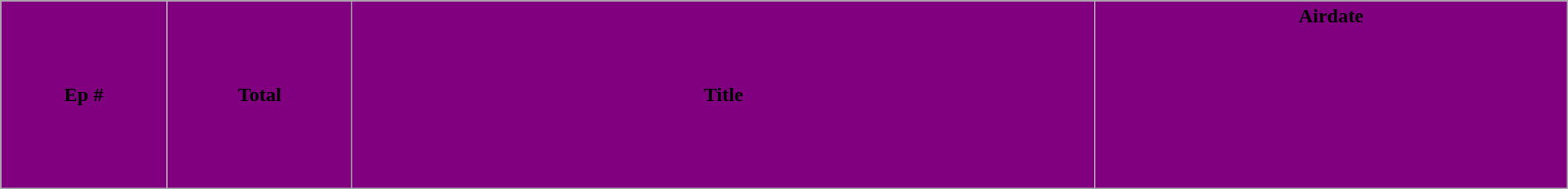<table class="wikitable plainrowheaders" style="width:100%;">
<tr>
<th style="background:purple; width:1%;"><span>Ep #</span></th>
<th style="background:purple; width:1%;"><span>Total</span></th>
<th style="background:purple; width:5%;"><span>Title</span></th>
<th style="background:purple; width:3%;"><span>Airdate</span><br><br><br><br><br><br><br><br></th>
</tr>
</table>
